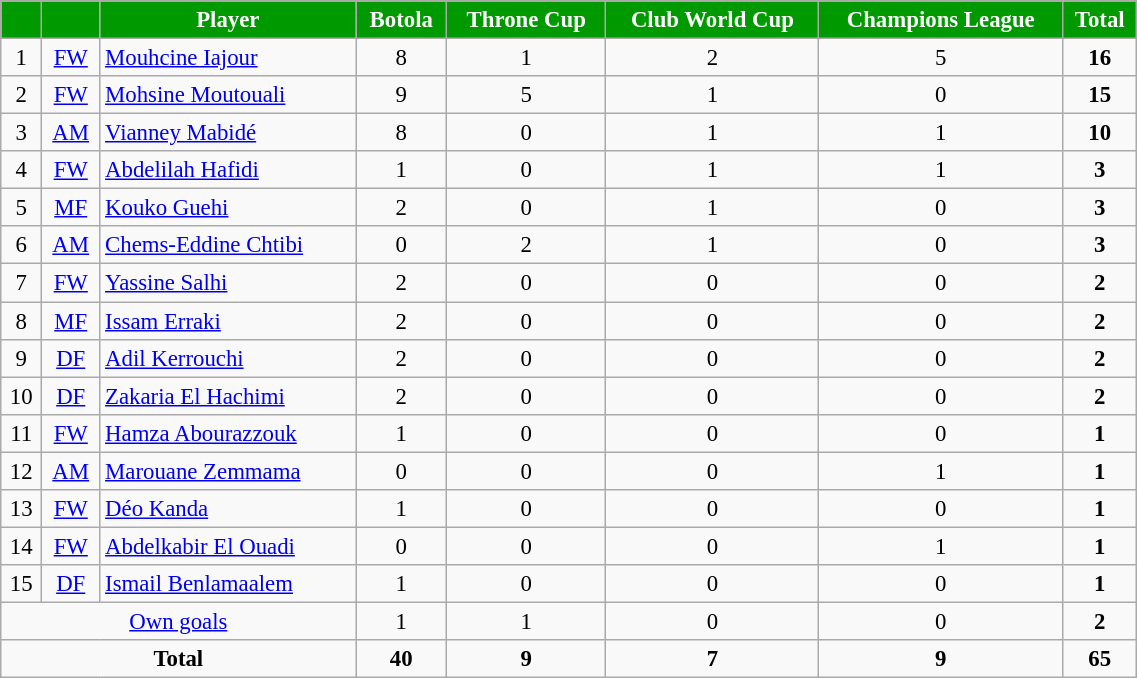<table class="wikitable" style="width:60%; text-align:center; font-size:95%; text-align:centre;">
<tr>
<th style="background:#009900; color:white;"></th>
<th style="background:#009900; color:white;"></th>
<th style="background:#009900; color:white;">Player</th>
<th style="background:#009900; color:white;">Botola</th>
<th style="background:#009900; color:white;">Throne Cup</th>
<th style="background:#009900; color:white;">Club World Cup</th>
<th style="background:#009900; color:white;">Champions League</th>
<th style="background:#009900; color:white;">Total</th>
</tr>
<tr>
<td rowspan="-">1</td>
<td rowspan="-"><a href='#'>FW</a></td>
<td style="text-align:left;"> <a href='#'>Mouhcine Iajour</a></td>
<td rowspan="-">8</td>
<td rowspan="-">1</td>
<td rowspan="-">2</td>
<td rowspan="-">5</td>
<td rowspan="-"><strong>16</strong></td>
</tr>
<tr>
<td rowspan="-">2</td>
<td rowspan="-"><a href='#'>FW</a></td>
<td rowspan="-" style="text-align:left;"> <a href='#'>Mohsine Moutouali</a></td>
<td rowspan="-">9</td>
<td rowspan="-">5</td>
<td rowspan="-">1</td>
<td>0</td>
<td rowspan="-"><strong>15</strong></td>
</tr>
<tr>
<td rowspan="-">3</td>
<td rowspan="-"><a href='#'>AM</a></td>
<td style="text-align:left;"> <a href='#'>Vianney Mabidé</a></td>
<td rowspan="-">8</td>
<td rowspan="-">0</td>
<td rowspan="-">1</td>
<td rowspan="-">1</td>
<td rowspan="-"><strong>10</strong></td>
</tr>
<tr>
<td rowspan="-">4</td>
<td rowspan="-"><a href='#'>FW</a></td>
<td rowspan="-" style="text-align:left;"> <a href='#'>Abdelilah Hafidi</a></td>
<td rowspan="-">1</td>
<td rowspan="-">0</td>
<td rowspan="-">1</td>
<td rowspan="-">1</td>
<td rowspan="-"><strong>3</strong></td>
</tr>
<tr>
<td rowspan="-">5</td>
<td rowspan="-"><a href='#'>MF</a></td>
<td rowspan="-" style="text-align:left;"> <a href='#'>Kouko Guehi</a></td>
<td rowspan="-">2</td>
<td rowspan="-">0</td>
<td rowspan="-">1</td>
<td rowspan="-">0</td>
<td rowspan="-"><strong>3</strong></td>
</tr>
<tr>
<td rowspan="-">6</td>
<td rowspan="-"><a href='#'>AM</a></td>
<td rowspan="-" style="text-align:left;"> <a href='#'>Chems-Eddine Chtibi</a></td>
<td rowspan="-">0</td>
<td rowspan="-">2</td>
<td rowspan="-">1</td>
<td rowspan="-">0</td>
<td rowspan="-"><strong>3</strong></td>
</tr>
<tr>
<td rowspan="-">7</td>
<td rowspan="-"><a href='#'>FW</a></td>
<td style="text-align:left;"> <a href='#'>Yassine Salhi</a></td>
<td rowspan="-">2</td>
<td rowspan="-">0</td>
<td rowspan="-">0</td>
<td rowspan="-">0</td>
<td rowspan="-"><strong>2</strong></td>
</tr>
<tr>
<td rowspan="-">8</td>
<td rowspan="-"><a href='#'>MF</a></td>
<td rowspan="-" style="text-align:left;"> <a href='#'>Issam Erraki</a></td>
<td rowspan="-">2</td>
<td rowspan="-">0</td>
<td rowspan="-">0</td>
<td rowspan="-">0</td>
<td rowspan="-"><strong>2</strong></td>
</tr>
<tr>
<td rowspan="-">9</td>
<td rowspan="-"><a href='#'>DF</a></td>
<td rowspan="-" style="text-align:left;"> <a href='#'>Adil Kerrouchi</a></td>
<td rowspan="-">2</td>
<td rowspan="-">0</td>
<td rowspan="-">0</td>
<td rowspan="-">0</td>
<td rowspan="-"><strong>2</strong></td>
</tr>
<tr>
<td rowspan="-">10</td>
<td rowspan="-"><a href='#'>DF</a></td>
<td rowspan="-" style="text-align:left;"> <a href='#'>Zakaria El Hachimi</a></td>
<td rowspan="-">2</td>
<td rowspan="-">0</td>
<td rowspan="-">0</td>
<td rowspan="-">0</td>
<td rowspan="-"><strong>2</strong></td>
</tr>
<tr>
<td rowspan="-">11</td>
<td rowspan="-"><a href='#'>FW</a></td>
<td style="text-align:left;"> <a href='#'>Hamza Abourazzouk</a></td>
<td rowspan="-">1</td>
<td rowspan="-">0</td>
<td rowspan="-">0</td>
<td rowspan="-">0</td>
<td rowspan="-"><strong>1</strong></td>
</tr>
<tr>
<td rowspan="-">12</td>
<td rowspan="-"><a href='#'>AM</a></td>
<td style="text-align:left;"> <a href='#'>Marouane Zemmama</a></td>
<td rowspan="-">0</td>
<td rowspan="-">0</td>
<td rowspan="-">0</td>
<td rowspan="-">1</td>
<td rowspan="-"><strong>1</strong></td>
</tr>
<tr>
<td rowspan="-">13</td>
<td rowspan="-"><a href='#'>FW</a></td>
<td rowspan="-" style="text-align:left;"> <a href='#'>Déo Kanda</a></td>
<td rowspan="-">1</td>
<td rowspan="-">0</td>
<td rowspan="-">0</td>
<td rowspan="-">0</td>
<td rowspan="-"><strong>1</strong></td>
</tr>
<tr>
<td rowspan="-">14</td>
<td rowspan="-"><a href='#'>FW</a></td>
<td rowspan="-" style="text-align:left;"> <a href='#'>Abdelkabir El Ouadi</a></td>
<td rowspan="-">0</td>
<td rowspan="-">0</td>
<td rowspan="-">0</td>
<td>1</td>
<td rowspan="-"><strong>1</strong></td>
</tr>
<tr>
<td rowspan="-">15</td>
<td rowspan="-"><a href='#'>DF</a></td>
<td style="text-align:left;"> <a href='#'>Ismail Benlamaalem</a></td>
<td rowspan="-">1</td>
<td rowspan="-">0</td>
<td rowspan="-">0</td>
<td rowspan="-">0</td>
<td rowspan="-"><strong>1</strong></td>
</tr>
<tr>
<td colspan="3"><a href='#'>Own goals</a></td>
<td rowspan="-">1</td>
<td rowspan="-">1</td>
<td rowspan="-">0</td>
<td rowspan="-">0</td>
<td rowspan="-"><strong>2</strong></td>
</tr>
<tr class="sortbottom">
<td colspan="3"><strong>Total</strong></td>
<td rowspan="-"><strong>40</strong></td>
<td rowspan="-"><strong>9</strong></td>
<td rowspan="-"><strong>7</strong></td>
<td><strong>9</strong></td>
<td rowspan="-"><strong>65</strong></td>
</tr>
</table>
